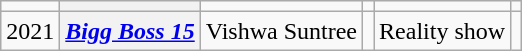<table class="wikitable sortable plainrowheaders">
<tr>
<td></td>
<th></th>
<td></td>
<td></td>
<td></td>
<td></td>
</tr>
<tr>
<td>2021</td>
<th scope="row"><em><a href='#'>Bigg Boss 15</a></em></th>
<td>Vishwa Suntree</td>
<td></td>
<td>Reality show</td>
<td style="text-align: center;"></td>
</tr>
</table>
